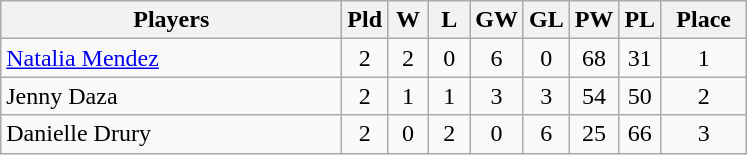<table class=wikitable style="text-align:center">
<tr>
<th width=220>Players</th>
<th width=20>Pld</th>
<th width=20>W</th>
<th width=20>L</th>
<th width=20>GW</th>
<th width=20>GL</th>
<th width=20>PW</th>
<th width=20>PL</th>
<th width=50>Place</th>
</tr>
<tr>
<td align=left> <a href='#'>Natalia Mendez</a></td>
<td>2</td>
<td>2</td>
<td>0</td>
<td>6</td>
<td>0</td>
<td>68</td>
<td>31</td>
<td>1</td>
</tr>
<tr>
<td align=left> Jenny Daza</td>
<td>2</td>
<td>1</td>
<td>1</td>
<td>3</td>
<td>3</td>
<td>54</td>
<td>50</td>
<td>2</td>
</tr>
<tr>
<td align=left> Danielle Drury</td>
<td>2</td>
<td>0</td>
<td>2</td>
<td>0</td>
<td>6</td>
<td>25</td>
<td>66</td>
<td>3</td>
</tr>
</table>
